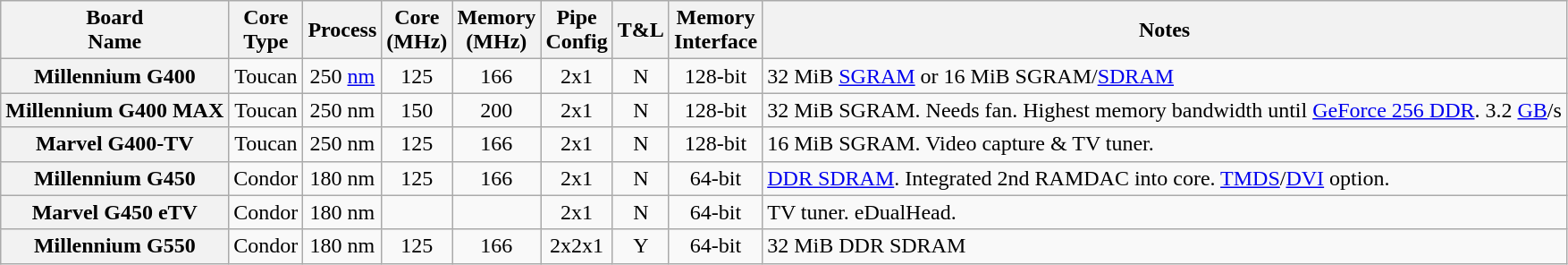<table class="wikitable">
<tr>
<th>Board<br>Name</th>
<th>Core<br>Type</th>
<th>Process</th>
<th>Core<br>(MHz)</th>
<th>Memory<br>(MHz)</th>
<th>Pipe<br>Config</th>
<th>T&L</th>
<th>Memory<br>Interface</th>
<th>Notes</th>
</tr>
<tr>
<th>Millennium G400</th>
<td style="text-align:center;">Toucan</td>
<td style="text-align:center;">250 <a href='#'>nm</a></td>
<td style="text-align:center;">125</td>
<td style="text-align:center;">166</td>
<td style="text-align:center;">2x1</td>
<td style="text-align:center;">N</td>
<td style="text-align:center;">128-bit</td>
<td>32 MiB <a href='#'>SGRAM</a> or 16 MiB SGRAM/<a href='#'>SDRAM</a></td>
</tr>
<tr>
<th>Millennium G400 MAX</th>
<td style="text-align:center;">Toucan</td>
<td style="text-align:center;">250 nm</td>
<td style="text-align:center;">150</td>
<td style="text-align:center;">200</td>
<td style="text-align:center;">2x1</td>
<td style="text-align:center;">N</td>
<td style="text-align:center;">128-bit</td>
<td>32 MiB SGRAM. Needs fan. Highest memory bandwidth until <a href='#'>GeForce 256 DDR</a>. 3.2 <a href='#'>GB</a>/s</td>
</tr>
<tr>
<th>Marvel G400-TV</th>
<td style="text-align:center;">Toucan</td>
<td style="text-align:center;">250 nm</td>
<td style="text-align:center;">125</td>
<td style="text-align:center;">166</td>
<td style="text-align:center;">2x1</td>
<td style="text-align:center;">N</td>
<td style="text-align:center;">128-bit</td>
<td>16 MiB SGRAM. Video capture & TV tuner.</td>
</tr>
<tr>
<th>Millennium G450</th>
<td style="text-align:center;">Condor</td>
<td style="text-align:center;">180 nm</td>
<td style="text-align:center;">125</td>
<td style="text-align:center;">166</td>
<td style="text-align:center;">2x1</td>
<td style="text-align:center;">N</td>
<td style="text-align:center;">64-bit</td>
<td><a href='#'>DDR SDRAM</a>. Integrated 2nd RAMDAC into core. <a href='#'>TMDS</a>/<a href='#'>DVI</a> option.</td>
</tr>
<tr>
<th>Marvel G450 eTV</th>
<td style="text-align:center;">Condor</td>
<td style="text-align:center;">180 nm</td>
<td style="text-align:center;"></td>
<td style="text-align:center;"></td>
<td style="text-align:center;">2x1</td>
<td style="text-align:center;">N</td>
<td style="text-align:center;">64-bit</td>
<td>TV tuner. eDualHead.</td>
</tr>
<tr>
<th>Millennium G550</th>
<td style="text-align:center;">Condor</td>
<td style="text-align:center;">180 nm</td>
<td style="text-align:center;">125</td>
<td style="text-align:center;">166</td>
<td style="text-align:center;">2x2x1</td>
<td style="text-align:center;">Y</td>
<td style="text-align:center;">64-bit</td>
<td>32 MiB DDR SDRAM</td>
</tr>
</table>
